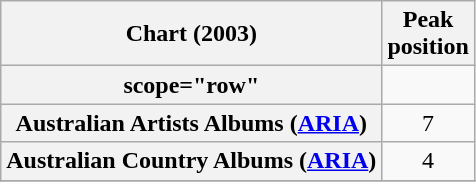<table class="wikitable sortable plainrowheaders">
<tr>
<th scope="col">Chart (2003)</th>
<th scope="col">Peak<br>position</th>
</tr>
<tr>
<th>scope="row"</th>
</tr>
<tr>
<th scope="row">Australian Artists Albums (<a href='#'>ARIA</a>)</th>
<td align="center">7</td>
</tr>
<tr>
<th scope="row">Australian Country Albums (<a href='#'>ARIA</a>)</th>
<td align="center">4</td>
</tr>
<tr>
</tr>
</table>
